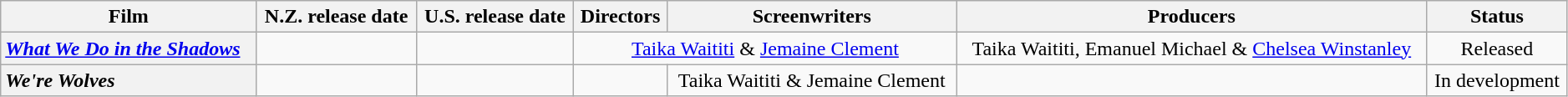<table class="wikitable plainrowheaders"  style="text-align:center; width: 99%">
<tr>
<th scope="col">Film</th>
<th scope="col">N.Z. release date</th>
<th scope="col">U.S. release date</th>
<th scope="col">Directors</th>
<th scope="col">Screenwriters</th>
<th scope="col">Producers</th>
<th scope="col">Status</th>
</tr>
<tr>
<th scope="row" style="text-align:left"><em><a href='#'>What We Do in the Shadows</a></em></th>
<td style="text-align:center"></td>
<td style="text-align:center"></td>
<td colspan="2"><a href='#'>Taika Waititi</a> & <a href='#'>Jemaine Clement</a></td>
<td>Taika Waititi, Emanuel Michael & <a href='#'>Chelsea Winstanley</a></td>
<td>Released</td>
</tr>
<tr>
<th scope="row" style="text-align:left"><em>We're Wolves</em></th>
<td></td>
<td></td>
<td></td>
<td>Taika Waititi & Jemaine Clement</td>
<td></td>
<td>In development</td>
</tr>
</table>
